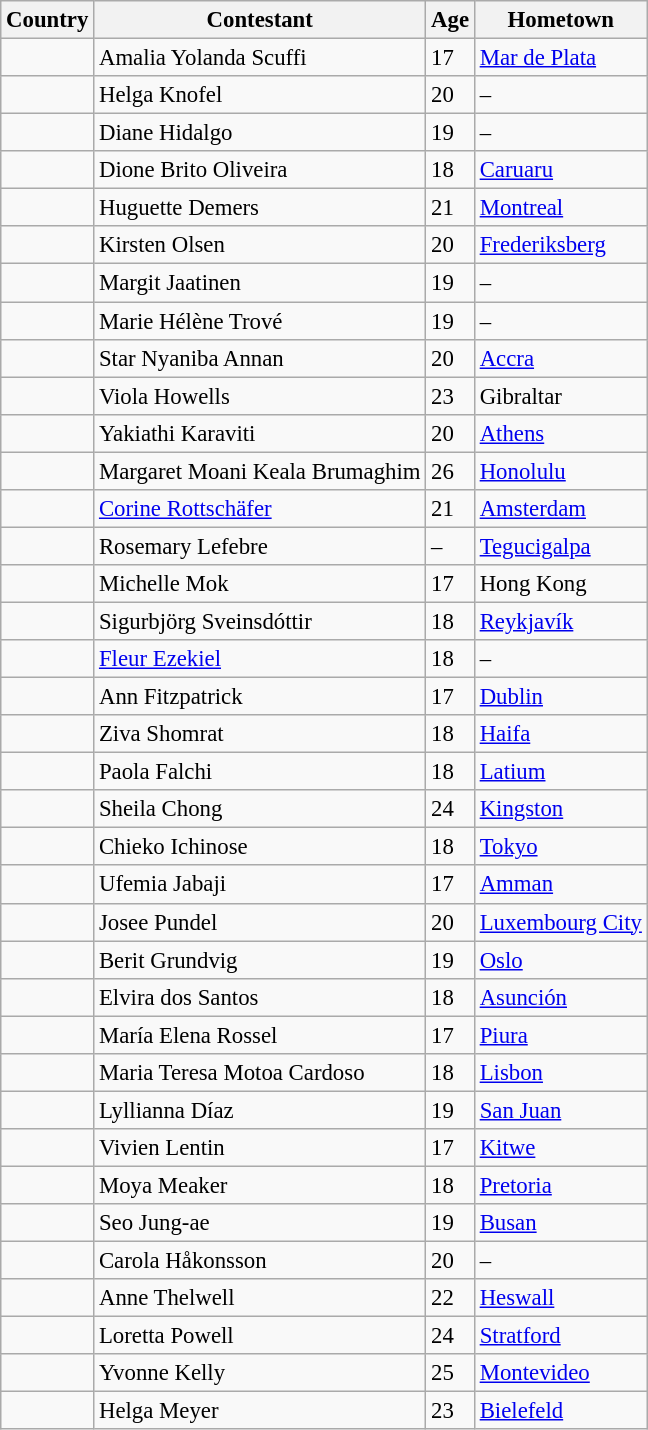<table class="wikitable sortable" style="font-size: 95%;">
<tr>
<th>Country</th>
<th>Contestant</th>
<th>Age</th>
<th>Hometown</th>
</tr>
<tr>
<td></td>
<td>Amalia Yolanda Scuffi</td>
<td>17</td>
<td><a href='#'>Mar de Plata</a></td>
</tr>
<tr>
<td></td>
<td>Helga Knofel</td>
<td>20</td>
<td>–</td>
</tr>
<tr>
<td></td>
<td>Diane Hidalgo</td>
<td>19</td>
<td>–</td>
</tr>
<tr>
<td></td>
<td>Dione Brito Oliveira</td>
<td>18</td>
<td><a href='#'>Caruaru</a></td>
</tr>
<tr>
<td></td>
<td>Huguette Demers</td>
<td>21</td>
<td><a href='#'>Montreal</a></td>
</tr>
<tr>
<td></td>
<td>Kirsten Olsen</td>
<td>20</td>
<td><a href='#'>Frederiksberg</a></td>
</tr>
<tr>
<td></td>
<td>Margit Jaatinen</td>
<td>19</td>
<td>–</td>
</tr>
<tr>
<td></td>
<td>Marie Hélène Trové</td>
<td>19</td>
<td>–</td>
</tr>
<tr>
<td></td>
<td>Star Nyaniba Annan</td>
<td>20</td>
<td><a href='#'>Accra</a></td>
</tr>
<tr>
<td></td>
<td>Viola Howells</td>
<td>23</td>
<td>Gibraltar</td>
</tr>
<tr>
<td></td>
<td>Yakiathi Karaviti</td>
<td>20</td>
<td><a href='#'>Athens</a></td>
</tr>
<tr>
<td></td>
<td>Margaret Moani Keala Brumaghim</td>
<td>26</td>
<td><a href='#'>Honolulu</a></td>
</tr>
<tr>
<td></td>
<td><a href='#'>Corine Rottschäfer</a><strong></strong></td>
<td>21</td>
<td><a href='#'>Amsterdam</a></td>
</tr>
<tr>
<td></td>
<td>Rosemary Lefebre</td>
<td>–</td>
<td><a href='#'>Tegucigalpa</a></td>
</tr>
<tr>
<td></td>
<td>Michelle Mok</td>
<td>17</td>
<td>Hong Kong</td>
</tr>
<tr>
<td></td>
<td>Sigurbjörg Sveinsdóttir</td>
<td>18</td>
<td><a href='#'>Reykjavík</a></td>
</tr>
<tr>
<td></td>
<td><a href='#'>Fleur Ezekiel</a></td>
<td>18</td>
<td>–</td>
</tr>
<tr>
<td></td>
<td>Ann Fitzpatrick</td>
<td>17</td>
<td><a href='#'>Dublin</a></td>
</tr>
<tr>
<td></td>
<td>Ziva Shomrat</td>
<td>18</td>
<td><a href='#'>Haifa</a></td>
</tr>
<tr>
<td></td>
<td>Paola Falchi</td>
<td>18</td>
<td><a href='#'>Latium</a></td>
</tr>
<tr>
<td></td>
<td>Sheila Chong</td>
<td>24</td>
<td><a href='#'>Kingston</a></td>
</tr>
<tr>
<td></td>
<td>Chieko Ichinose</td>
<td>18</td>
<td><a href='#'>Tokyo</a></td>
</tr>
<tr>
<td></td>
<td>Ufemia Jabaji</td>
<td>17</td>
<td><a href='#'>Amman</a></td>
</tr>
<tr>
<td></td>
<td>Josee Pundel</td>
<td>20</td>
<td><a href='#'>Luxembourg City</a></td>
</tr>
<tr>
<td></td>
<td>Berit Grundvig</td>
<td>19</td>
<td><a href='#'>Oslo</a></td>
</tr>
<tr>
<td></td>
<td>Elvira dos Santos</td>
<td>18</td>
<td><a href='#'>Asunción</a></td>
</tr>
<tr>
<td></td>
<td>María Elena Rossel</td>
<td>17</td>
<td><a href='#'>Piura</a></td>
</tr>
<tr>
<td></td>
<td>Maria Teresa Motoa Cardoso</td>
<td>18</td>
<td><a href='#'>Lisbon</a></td>
</tr>
<tr>
<td></td>
<td>Lyllianna Díaz</td>
<td>19</td>
<td><a href='#'>San Juan</a></td>
</tr>
<tr>
<td></td>
<td>Vivien Lentin</td>
<td>17</td>
<td><a href='#'>Kitwe</a></td>
</tr>
<tr>
<td></td>
<td>Moya Meaker</td>
<td>18</td>
<td><a href='#'>Pretoria</a></td>
</tr>
<tr>
<td></td>
<td>Seo Jung-ae</td>
<td>19</td>
<td><a href='#'>Busan</a></td>
</tr>
<tr>
<td></td>
<td>Carola Håkonsson</td>
<td>20</td>
<td>–</td>
</tr>
<tr>
<td></td>
<td>Anne Thelwell</td>
<td>22</td>
<td><a href='#'>Heswall</a></td>
</tr>
<tr>
<td></td>
<td>Loretta Powell</td>
<td>24</td>
<td><a href='#'>Stratford</a></td>
</tr>
<tr>
<td></td>
<td>Yvonne Kelly</td>
<td>25</td>
<td><a href='#'>Montevideo</a></td>
</tr>
<tr>
<td></td>
<td>Helga Meyer</td>
<td>23</td>
<td><a href='#'>Bielefeld</a></td>
</tr>
</table>
